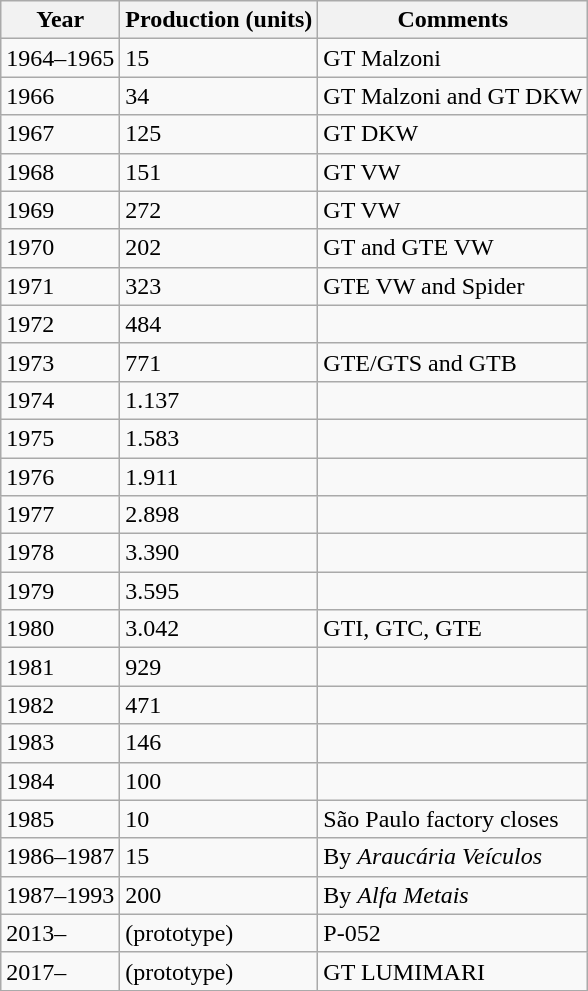<table class="wikitable">
<tr>
<th>Year</th>
<th>Production (units)</th>
<th>Comments</th>
</tr>
<tr>
<td>1964–1965</td>
<td>15</td>
<td>GT Malzoni</td>
</tr>
<tr>
<td>1966</td>
<td>34</td>
<td>GT Malzoni and GT DKW</td>
</tr>
<tr>
<td>1967</td>
<td>125</td>
<td>GT DKW</td>
</tr>
<tr>
<td>1968</td>
<td>151</td>
<td>GT VW</td>
</tr>
<tr>
<td>1969</td>
<td>272</td>
<td>GT VW</td>
</tr>
<tr>
<td>1970</td>
<td>202</td>
<td>GT and GTE VW</td>
</tr>
<tr>
<td>1971</td>
<td>323</td>
<td>GTE VW and Spider</td>
</tr>
<tr>
<td>1972</td>
<td>484</td>
<td></td>
</tr>
<tr>
<td>1973</td>
<td>771</td>
<td>GTE/GTS and GTB</td>
</tr>
<tr>
<td>1974</td>
<td>1.137</td>
<td></td>
</tr>
<tr>
<td>1975</td>
<td>1.583</td>
<td></td>
</tr>
<tr>
<td>1976</td>
<td>1.911</td>
<td></td>
</tr>
<tr>
<td>1977</td>
<td>2.898</td>
<td></td>
</tr>
<tr>
<td>1978</td>
<td>3.390</td>
<td></td>
</tr>
<tr>
<td>1979</td>
<td>3.595</td>
<td></td>
</tr>
<tr>
<td>1980</td>
<td>3.042</td>
<td>GTI, GTC, GTE</td>
</tr>
<tr>
<td>1981</td>
<td>929</td>
<td></td>
</tr>
<tr>
<td>1982</td>
<td>471</td>
<td></td>
</tr>
<tr>
<td>1983</td>
<td>146</td>
<td></td>
</tr>
<tr>
<td>1984</td>
<td>100</td>
<td></td>
</tr>
<tr>
<td>1985</td>
<td>10</td>
<td>São Paulo factory closes</td>
</tr>
<tr>
<td>1986–1987</td>
<td>15</td>
<td>By <em>Araucária Veículos</em></td>
</tr>
<tr>
<td>1987–1993</td>
<td>200</td>
<td>By <em>Alfa Metais</em></td>
</tr>
<tr>
<td>2013–</td>
<td>(prototype)</td>
<td>P-052</td>
</tr>
<tr>
<td>2017–</td>
<td>(prototype)</td>
<td>GT LUMIMARI</td>
</tr>
</table>
